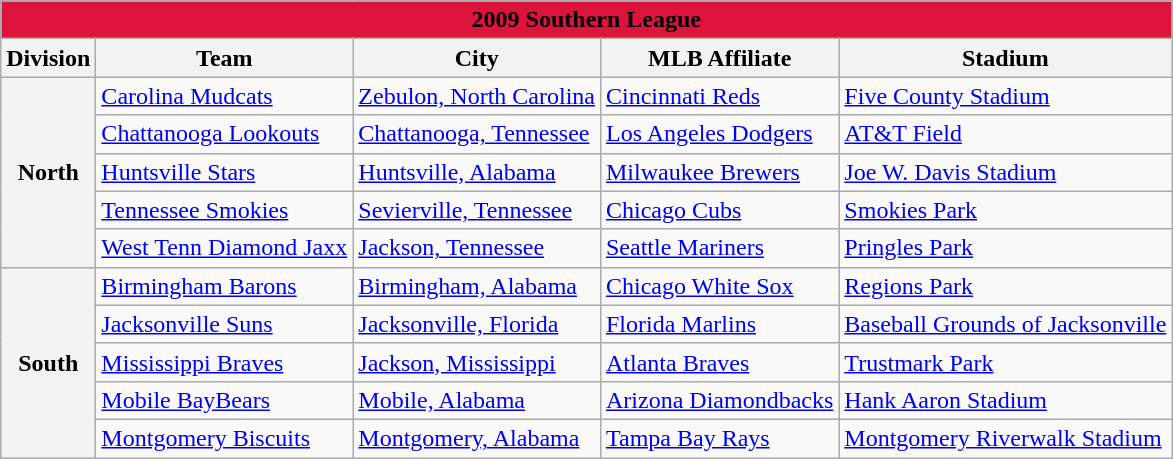<table class="wikitable" style="width:auto">
<tr>
<td bgcolor="#DC143C" align="center" colspan="7"><strong><span>2009 Southern League</span></strong></td>
</tr>
<tr>
<th>Division</th>
<th>Team</th>
<th>City</th>
<th>MLB Affiliate</th>
<th>Stadium</th>
</tr>
<tr>
<th rowspan="5">North</th>
<td><a href='#'>Carolina Mudcats</a></td>
<td><a href='#'>Zebulon, North Carolina</a></td>
<td><a href='#'>Cincinnati Reds</a></td>
<td><a href='#'>Five County Stadium</a></td>
</tr>
<tr>
<td><a href='#'>Chattanooga Lookouts</a></td>
<td><a href='#'>Chattanooga, Tennessee</a></td>
<td><a href='#'>Los Angeles Dodgers</a></td>
<td><a href='#'>AT&T Field</a></td>
</tr>
<tr>
<td><a href='#'>Huntsville Stars</a></td>
<td><a href='#'>Huntsville, Alabama</a></td>
<td><a href='#'>Milwaukee Brewers</a></td>
<td><a href='#'>Joe W. Davis Stadium</a></td>
</tr>
<tr>
<td><a href='#'>Tennessee Smokies</a></td>
<td><a href='#'>Sevierville, Tennessee</a></td>
<td><a href='#'>Chicago Cubs</a></td>
<td><a href='#'>Smokies Park</a></td>
</tr>
<tr>
<td><a href='#'>West Tenn Diamond Jaxx</a></td>
<td><a href='#'>Jackson, Tennessee</a></td>
<td><a href='#'>Seattle Mariners</a></td>
<td><a href='#'>Pringles Park</a></td>
</tr>
<tr>
<th rowspan="5">South</th>
<td><a href='#'>Birmingham Barons</a></td>
<td><a href='#'>Birmingham, Alabama</a></td>
<td><a href='#'>Chicago White Sox</a></td>
<td><a href='#'>Regions Park</a></td>
</tr>
<tr>
<td><a href='#'>Jacksonville Suns</a></td>
<td><a href='#'>Jacksonville, Florida</a></td>
<td><a href='#'>Florida Marlins</a></td>
<td><a href='#'>Baseball Grounds of Jacksonville</a></td>
</tr>
<tr>
<td><a href='#'>Mississippi Braves</a></td>
<td><a href='#'>Jackson, Mississippi</a></td>
<td><a href='#'>Atlanta Braves</a></td>
<td><a href='#'>Trustmark Park</a></td>
</tr>
<tr>
<td><a href='#'>Mobile BayBears</a></td>
<td><a href='#'>Mobile, Alabama</a></td>
<td><a href='#'>Arizona Diamondbacks</a></td>
<td><a href='#'>Hank Aaron Stadium</a></td>
</tr>
<tr>
<td><a href='#'>Montgomery Biscuits</a></td>
<td><a href='#'>Montgomery, Alabama</a></td>
<td><a href='#'>Tampa Bay Rays</a></td>
<td><a href='#'>Montgomery Riverwalk Stadium</a></td>
</tr>
</table>
